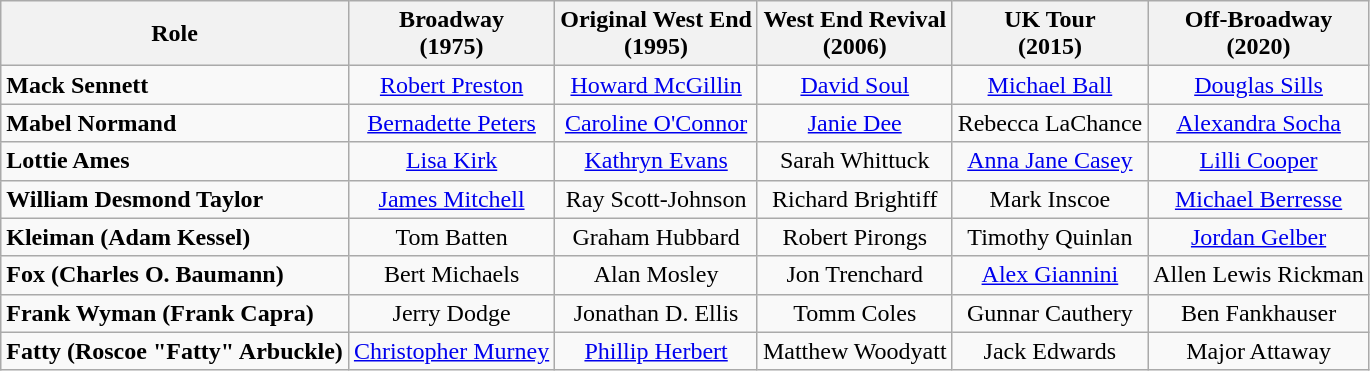<table class="wikitable">
<tr>
<th>Role</th>
<th>Broadway<br>(1975)</th>
<th>Original West End<br>(1995)</th>
<th>West End Revival<br>(2006)</th>
<th>UK Tour<br>(2015)</th>
<th>Off-Broadway<br>(2020)</th>
</tr>
<tr>
<td><strong>Mack Sennett</strong></td>
<td style="text-align:center;"><a href='#'>Robert Preston</a></td>
<td style="text-align:center;"><a href='#'>Howard McGillin</a></td>
<td style="text-align:center;"><a href='#'>David Soul</a></td>
<td style="text-align:center;"><a href='#'>Michael Ball</a></td>
<td style="text-align:center;"><a href='#'>Douglas Sills</a></td>
</tr>
<tr>
<td><strong>Mabel Normand</strong></td>
<td style="text-align:center;"><a href='#'>Bernadette Peters</a></td>
<td style="text-align:center;"><a href='#'>Caroline O'Connor</a></td>
<td style="text-align:center;"><a href='#'>Janie Dee</a></td>
<td style="text-align:center;">Rebecca LaChance</td>
<td style="text-align:center;"><a href='#'>Alexandra Socha</a></td>
</tr>
<tr>
<td><strong>Lottie Ames</strong></td>
<td style="text-align:center;"><a href='#'>Lisa Kirk</a></td>
<td style="text-align:center;"><a href='#'>Kathryn Evans</a></td>
<td style="text-align:center;">Sarah Whittuck</td>
<td style="text-align:center;"><a href='#'>Anna Jane Casey</a></td>
<td style="text-align:center;"><a href='#'>Lilli Cooper</a></td>
</tr>
<tr>
<td><strong>William Desmond Taylor</strong></td>
<td style="text-align:center;"><a href='#'>James Mitchell</a></td>
<td style="text-align:center;">Ray Scott-Johnson</td>
<td style="text-align:center;">Richard Brightiff</td>
<td style="text-align:center;">Mark Inscoe</td>
<td style="text-align:center;"><a href='#'>Michael Berresse</a></td>
</tr>
<tr>
<td><strong>Kleiman (Adam Kessel)</strong></td>
<td style="text-align:center;">Tom Batten</td>
<td style="text-align:center;">Graham Hubbard</td>
<td style="text-align:center;">Robert Pirongs</td>
<td style="text-align:center;">Timothy Quinlan</td>
<td style="text-align:center;"><a href='#'>Jordan Gelber</a></td>
</tr>
<tr>
<td><strong>Fox (Charles O. Baumann)</strong></td>
<td style="text-align:center;">Bert Michaels</td>
<td style="text-align:center;">Alan Mosley</td>
<td style="text-align:center;">Jon Trenchard</td>
<td style="text-align:center;"><a href='#'>Alex Giannini</a></td>
<td style="text-align:center;">Allen Lewis Rickman</td>
</tr>
<tr>
<td><strong>Frank Wyman (Frank Capra)</strong></td>
<td style="text-align:center;">Jerry Dodge</td>
<td style="text-align:center;">Jonathan D. Ellis</td>
<td style="text-align:center;">Tomm Coles</td>
<td style="text-align:center;">Gunnar Cauthery</td>
<td style="text-align:center;">Ben Fankhauser</td>
</tr>
<tr>
<td><strong>Fatty (Roscoe "Fatty" Arbuckle)</strong></td>
<td style="text-align:center;"><a href='#'>Christopher Murney</a></td>
<td style="text-align:center;"><a href='#'>Phillip Herbert</a></td>
<td style="text-align:center;">Matthew Woodyatt</td>
<td style="text-align:center;">Jack Edwards</td>
<td style="text-align:center;">Major Attaway</td>
</tr>
</table>
